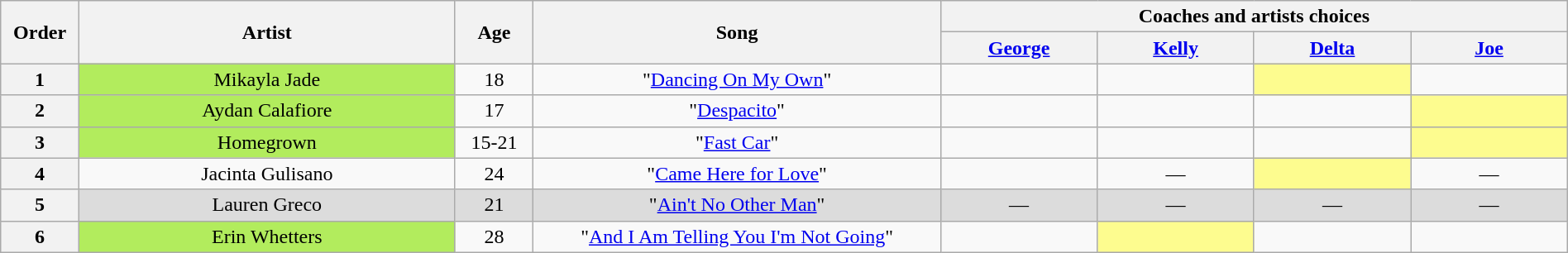<table class="wikitable" style="text-align:center; width:100%;">
<tr>
<th scope="col" rowspan="2" style="width:05%;">Order</th>
<th scope="col" rowspan="2" style="width:24%;">Artist</th>
<th scope="col" rowspan="2" style="width:05%;">Age</th>
<th scope="col" rowspan="2" style="width:26%;">Song</th>
<th colspan="4" style="width:40%;">Coaches and artists choices</th>
</tr>
<tr>
<th style="width:10%;"><a href='#'>George</a></th>
<th style="width:10%;"><a href='#'>Kelly</a></th>
<th style="width:10%;"><a href='#'>Delta</a></th>
<th style=“width:10%;”><a href='#'> Joe</a></th>
</tr>
<tr>
<th>1</th>
<td style="background-color:#B2EC5D;">Mikayla Jade</td>
<td>18</td>
<td>"<a href='#'>Dancing On My Own</a>"</td>
<td> <strong></strong> </td>
<td> <strong></strong> </td>
<td style="background-color:#FDFC8F;"> <strong></strong> </td>
<td> <strong></strong></td>
</tr>
<tr>
<th>2</th>
<td style="background-color:#B2EC5D;">Aydan Calafiore</td>
<td>17</td>
<td>"<a href='#'>Despacito</a>"</td>
<td> <strong></strong> </td>
<td> <strong></strong> </td>
<td> <strong></strong> </td>
<td style="background-color:#FDFC8F;"> <strong></strong> </td>
</tr>
<tr>
<th>3</th>
<td style="background-color:#B2EC5D;">Homegrown</td>
<td>15-21</td>
<td>"<a href='#'>Fast Car</a>"</td>
<td> <strong></strong> </td>
<td> <strong></strong> </td>
<td> <strong></strong> </td>
<td style="background-color:#FDFC8F;"> <strong></strong> </td>
</tr>
<tr>
<th>4</th>
<td>Jacinta Gulisano</td>
<td>24</td>
<td>"<a href='#'>Came Here for Love</a>"</td>
<td> <strong></strong> </td>
<td>—</td>
<td style="background-color:#FDFC8F;"> <strong></strong> </td>
<td>—</td>
</tr>
<tr>
<th>5</th>
<td style="background-color:#DCDCDC;">Lauren Greco</td>
<td style="background-color:#DCDCDC;">21</td>
<td style="background-color:#DCDCDC;">"<a href='#'>Ain't No Other Man</a>"</td>
<td style="background-color:#DCDCDC;">—</td>
<td style="background-color:#DCDCDC;">—</td>
<td style="background-color:#DCDCDC;">—</td>
<td style="background-color:#DCDCDC;">—</td>
</tr>
<tr>
<th>6</th>
<td style="background-color:#B2EC5D;">Erin Whetters</td>
<td>28</td>
<td>"<a href='#'>And I Am Telling You I'm Not Going</a>"</td>
<td> <strong></strong> </td>
<td style="background-color:#FDFC8F;"> <strong></strong> </td>
<td> <strong></strong> </td>
<td> <strong></strong> </td>
</tr>
</table>
